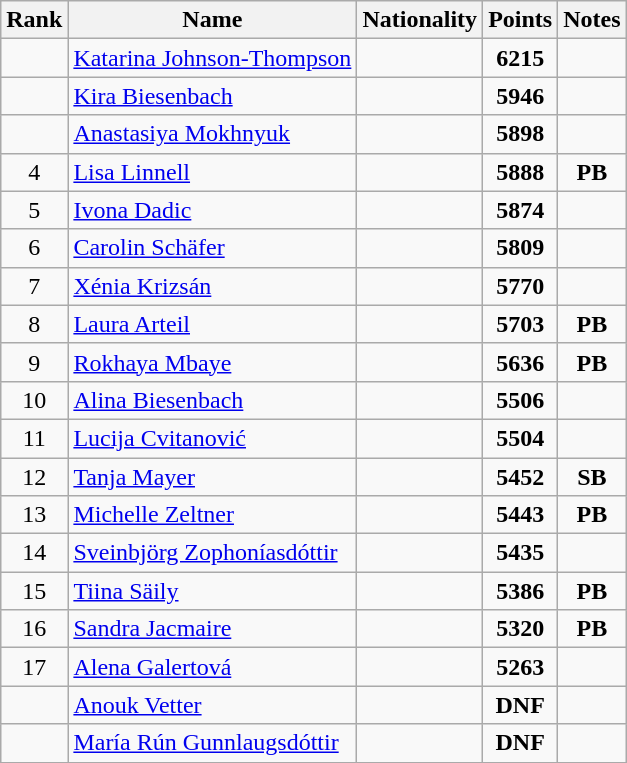<table class="wikitable sortable" style="text-align:center">
<tr>
<th>Rank</th>
<th>Name</th>
<th>Nationality</th>
<th>Points</th>
<th>Notes</th>
</tr>
<tr>
<td></td>
<td align=left><a href='#'>Katarina Johnson-Thompson</a></td>
<td align=left></td>
<td><strong>6215</strong></td>
<td></td>
</tr>
<tr>
<td></td>
<td align=left><a href='#'>Kira Biesenbach</a></td>
<td align=left></td>
<td><strong>5946</strong></td>
<td></td>
</tr>
<tr>
<td></td>
<td align=left><a href='#'>Anastasiya Mokhnyuk</a></td>
<td align=left></td>
<td><strong>5898</strong></td>
<td></td>
</tr>
<tr>
<td>4</td>
<td align=left><a href='#'>Lisa Linnell</a></td>
<td align=left></td>
<td><strong>5888</strong></td>
<td><strong>PB</strong></td>
</tr>
<tr>
<td>5</td>
<td align=left><a href='#'>Ivona Dadic</a></td>
<td align=left></td>
<td><strong>5874</strong></td>
<td></td>
</tr>
<tr>
<td>6</td>
<td align=left><a href='#'>Carolin Schäfer</a></td>
<td align=left></td>
<td><strong>5809</strong></td>
<td></td>
</tr>
<tr>
<td>7</td>
<td align=left><a href='#'>Xénia Krizsán</a></td>
<td align=left></td>
<td><strong>5770</strong></td>
<td></td>
</tr>
<tr>
<td>8</td>
<td align=left><a href='#'>Laura Arteil</a></td>
<td align=left></td>
<td><strong>5703</strong></td>
<td><strong>PB</strong></td>
</tr>
<tr>
<td>9</td>
<td align=left><a href='#'>Rokhaya Mbaye</a></td>
<td align=left></td>
<td><strong>5636</strong></td>
<td><strong>PB</strong></td>
</tr>
<tr>
<td>10</td>
<td align=left><a href='#'>Alina Biesenbach</a></td>
<td align=left></td>
<td><strong>5506</strong></td>
<td></td>
</tr>
<tr>
<td>11</td>
<td align=left><a href='#'>Lucija Cvitanović</a></td>
<td align=left></td>
<td><strong>5504</strong></td>
<td></td>
</tr>
<tr>
<td>12</td>
<td align=left><a href='#'>Tanja Mayer</a></td>
<td align=left></td>
<td><strong>5452</strong></td>
<td><strong>SB</strong></td>
</tr>
<tr>
<td>13</td>
<td align=left><a href='#'>Michelle Zeltner</a></td>
<td align=left></td>
<td><strong>5443</strong></td>
<td><strong>PB</strong></td>
</tr>
<tr>
<td>14</td>
<td align=left><a href='#'>Sveinbjörg Zophoníasdóttir</a></td>
<td align=left></td>
<td><strong>5435</strong></td>
<td></td>
</tr>
<tr>
<td>15</td>
<td align=left><a href='#'>Tiina Säily</a></td>
<td align=left></td>
<td><strong>5386</strong></td>
<td><strong>PB</strong></td>
</tr>
<tr>
<td>16</td>
<td align=left><a href='#'>Sandra Jacmaire</a></td>
<td align=left></td>
<td><strong>5320</strong></td>
<td><strong>PB</strong></td>
</tr>
<tr>
<td>17</td>
<td align=left><a href='#'>Alena Galertová</a></td>
<td align=left></td>
<td><strong>5263</strong></td>
<td></td>
</tr>
<tr>
<td></td>
<td align=left><a href='#'>Anouk Vetter</a></td>
<td align=left></td>
<td><strong>DNF</strong></td>
<td></td>
</tr>
<tr>
<td></td>
<td align=left><a href='#'>María Rún Gunnlaugsdóttir</a></td>
<td align=left></td>
<td><strong>DNF</strong></td>
<td></td>
</tr>
</table>
